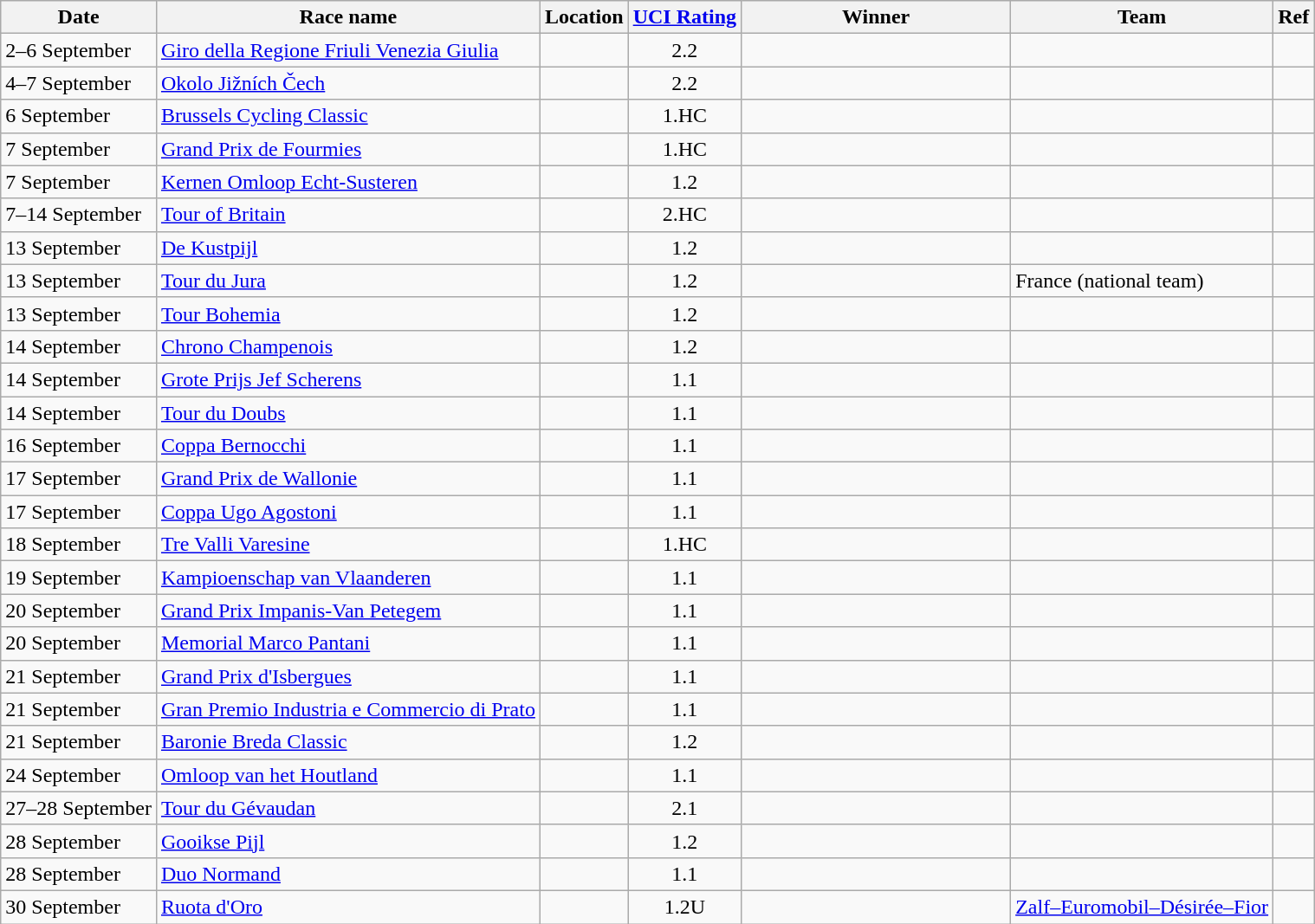<table class="wikitable sortable">
<tr>
<th>Date</th>
<th>Race name</th>
<th>Location</th>
<th><a href='#'>UCI Rating</a></th>
<th width=200px>Winner</th>
<th>Team</th>
<th>Ref</th>
</tr>
<tr>
<td>2–6 September</td>
<td><a href='#'>Giro della Regione Friuli Venezia Giulia</a></td>
<td></td>
<td align=center>2.2</td>
<td></td>
<td></td>
<td align=center></td>
</tr>
<tr>
<td>4–7 September</td>
<td><a href='#'>Okolo Jižních Čech</a></td>
<td></td>
<td align=center>2.2</td>
<td></td>
<td></td>
<td align=center></td>
</tr>
<tr>
<td>6 September</td>
<td><a href='#'>Brussels Cycling Classic</a></td>
<td></td>
<td align=center>1.HC</td>
<td></td>
<td></td>
<td align=center></td>
</tr>
<tr>
<td>7 September</td>
<td><a href='#'>Grand Prix de Fourmies</a></td>
<td></td>
<td align=center>1.HC</td>
<td></td>
<td></td>
<td align=center></td>
</tr>
<tr>
<td>7 September</td>
<td><a href='#'>Kernen Omloop Echt-Susteren</a></td>
<td></td>
<td align=center>1.2</td>
<td></td>
<td></td>
<td align=center></td>
</tr>
<tr>
<td>7–14 September</td>
<td><a href='#'>Tour of Britain</a></td>
<td></td>
<td align=center>2.HC</td>
<td></td>
<td></td>
<td align=center></td>
</tr>
<tr>
<td>13 September</td>
<td><a href='#'>De Kustpijl</a></td>
<td></td>
<td align=center>1.2</td>
<td></td>
<td></td>
<td align=center></td>
</tr>
<tr>
<td>13 September</td>
<td><a href='#'>Tour du Jura</a></td>
<td></td>
<td align=center>1.2</td>
<td></td>
<td>France (national team)</td>
<td align=center></td>
</tr>
<tr>
<td>13 September</td>
<td><a href='#'>Tour Bohemia</a></td>
<td></td>
<td align=center>1.2</td>
<td></td>
<td></td>
<td align=center></td>
</tr>
<tr>
<td>14 September</td>
<td><a href='#'>Chrono Champenois</a></td>
<td></td>
<td align=center>1.2</td>
<td></td>
<td></td>
<td align=center></td>
</tr>
<tr>
<td>14 September</td>
<td><a href='#'>Grote Prijs Jef Scherens</a></td>
<td></td>
<td align=center>1.1</td>
<td></td>
<td></td>
<td align=center></td>
</tr>
<tr>
<td>14 September</td>
<td><a href='#'>Tour du Doubs</a></td>
<td></td>
<td align=center>1.1</td>
<td></td>
<td></td>
<td align=center></td>
</tr>
<tr>
<td>16 September</td>
<td><a href='#'>Coppa Bernocchi</a></td>
<td></td>
<td align=center>1.1</td>
<td></td>
<td></td>
<td align=center></td>
</tr>
<tr>
<td>17 September</td>
<td><a href='#'>Grand Prix de Wallonie</a></td>
<td></td>
<td align=center>1.1</td>
<td></td>
<td></td>
<td align=center></td>
</tr>
<tr>
<td>17 September</td>
<td><a href='#'>Coppa Ugo Agostoni</a></td>
<td></td>
<td align=center>1.1</td>
<td></td>
<td></td>
<td align=center></td>
</tr>
<tr>
<td>18 September</td>
<td><a href='#'>Tre Valli Varesine</a></td>
<td></td>
<td align=center>1.HC</td>
<td></td>
<td></td>
<td align=center></td>
</tr>
<tr>
<td>19 September</td>
<td><a href='#'>Kampioenschap van Vlaanderen</a></td>
<td></td>
<td align=center>1.1</td>
<td></td>
<td></td>
<td align=center></td>
</tr>
<tr>
<td>20 September</td>
<td><a href='#'>Grand Prix Impanis-Van Petegem</a></td>
<td></td>
<td align=center>1.1</td>
<td></td>
<td></td>
<td align=center></td>
</tr>
<tr>
<td>20 September</td>
<td><a href='#'>Memorial Marco Pantani</a></td>
<td></td>
<td align=center>1.1</td>
<td></td>
<td></td>
<td align=center></td>
</tr>
<tr>
<td>21 September</td>
<td><a href='#'>Grand Prix d'Isbergues</a></td>
<td></td>
<td align=center>1.1</td>
<td></td>
<td></td>
<td align=center></td>
</tr>
<tr>
<td>21 September</td>
<td><a href='#'>Gran Premio Industria e Commercio di Prato</a></td>
<td></td>
<td align=center>1.1</td>
<td></td>
<td></td>
<td align=center></td>
</tr>
<tr>
<td>21 September</td>
<td><a href='#'>Baronie Breda Classic</a></td>
<td></td>
<td align=center>1.2</td>
<td></td>
<td></td>
<td align=center></td>
</tr>
<tr>
<td>24 September</td>
<td><a href='#'>Omloop van het Houtland</a></td>
<td></td>
<td align=center>1.1</td>
<td></td>
<td></td>
<td align=center></td>
</tr>
<tr>
<td>27–28 September</td>
<td><a href='#'>Tour du Gévaudan</a></td>
<td></td>
<td align=center>2.1</td>
<td></td>
<td></td>
<td align=center></td>
</tr>
<tr>
<td>28 September</td>
<td><a href='#'>Gooikse Pijl</a></td>
<td></td>
<td align=center>1.2</td>
<td></td>
<td></td>
<td align=center></td>
</tr>
<tr>
<td>28 September</td>
<td><a href='#'>Duo Normand</a></td>
<td></td>
<td align=center>1.1</td>
<td><br></td>
<td></td>
<td align=center></td>
</tr>
<tr>
<td>30 September</td>
<td><a href='#'>Ruota d'Oro</a></td>
<td></td>
<td align=center>1.2U</td>
<td></td>
<td><a href='#'>Zalf–Euromobil–Désirée–Fior</a></td>
<td align=center></td>
</tr>
</table>
